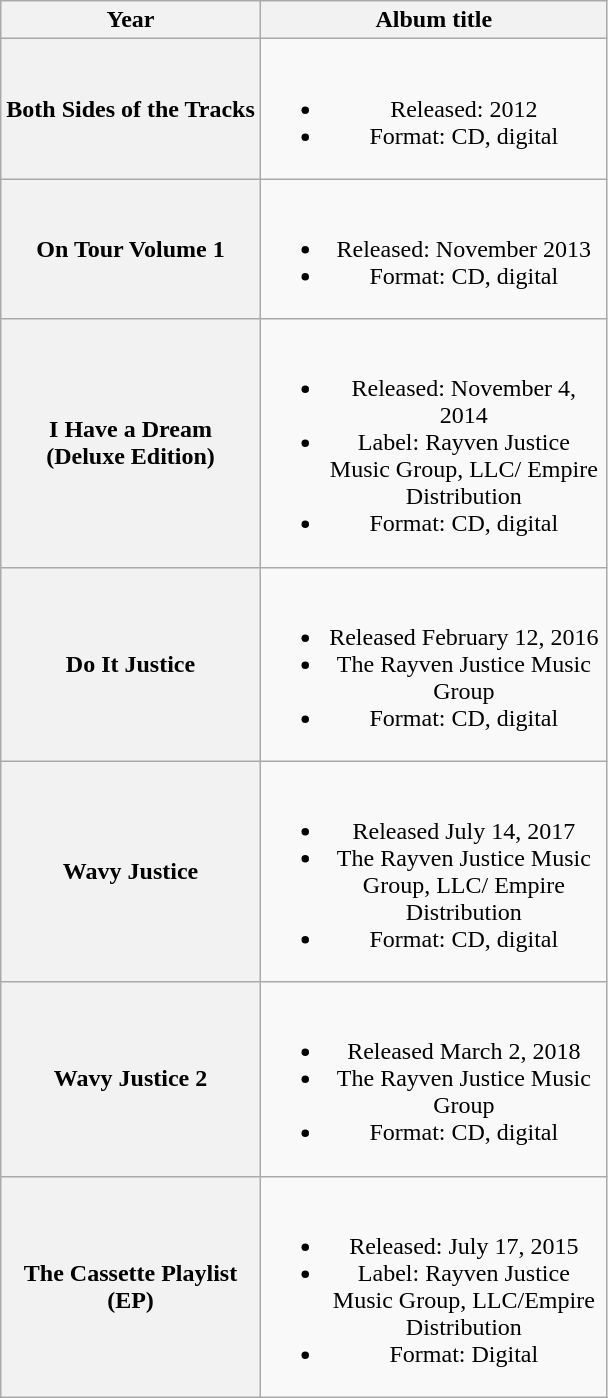<table class="wikitable plainrowheaders" style="text-align:center;">
<tr>
<th>Year</th>
<th scope="col" rowspan="1" style="width:14em;">Album title</th>
</tr>
<tr>
<th>Both Sides of the Tracks</th>
<td><br><ul><li>Released: 2012</li><li>Format: CD, digital</li></ul></td>
</tr>
<tr>
<th>On Tour Volume 1</th>
<td><br><ul><li>Released: November 2013</li><li>Format: CD, digital</li></ul></td>
</tr>
<tr>
<th>I Have a Dream<br>(Deluxe Edition)</th>
<td><br><ul><li>Released: November 4, 2014</li><li>Label: Rayven Justice Music Group, LLC/ Empire Distribution</li><li>Format: CD, digital</li></ul></td>
</tr>
<tr>
<th>Do It Justice</th>
<td><br><ul><li>Released February 12, 2016</li><li>The Rayven Justice Music Group</li><li>Format: CD, digital</li></ul></td>
</tr>
<tr>
<th>Wavy Justice</th>
<td><br><ul><li>Released July 14, 2017</li><li>The Rayven Justice Music Group, LLC/ Empire Distribution</li><li>Format: CD, digital</li></ul></td>
</tr>
<tr>
<th>Wavy Justice 2</th>
<td><br><ul><li>Released March 2, 2018</li><li>The Rayven Justice Music Group</li><li>Format: CD, digital</li></ul></td>
</tr>
<tr>
<th>The Cassette Playlist <br>(EP)</th>
<td><br><ul><li>Released: July 17, 2015</li><li>Label: Rayven Justice Music Group, LLC/Empire Distribution</li><li>Format: Digital</li></ul></td>
</tr>
</table>
